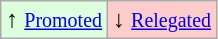<table class="wikitable" align="center">
<tr>
<td style="background:#ddffdd">↑ <small><a href='#'>Promoted</a></small></td>
<td style="background:#ffcccc">↓ <small><a href='#'>Relegated</a></small></td>
</tr>
</table>
